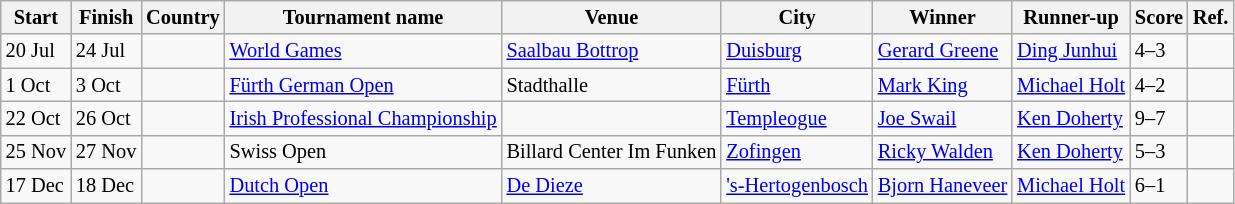<table class="wikitable sortable" style="font-size: 85%">
<tr>
<th>Start</th>
<th>Finish</th>
<th>Country</th>
<th>Tournament name</th>
<th>Venue</th>
<th>City</th>
<th>Winner</th>
<th>Runner-up</th>
<th>Score</th>
<th>Ref.</th>
</tr>
<tr>
<td>20 Jul</td>
<td>24 Jul</td>
<td></td>
<td><a href='#'>World Games</a></td>
<td><a href='#'>Saalbau Bottrop</a></td>
<td><a href='#'>Duisburg</a></td>
<td> <a href='#'>Gerard Greene</a></td>
<td> <a href='#'>Ding Junhui</a></td>
<td>4–3</td>
<td></td>
</tr>
<tr>
<td>1 Oct</td>
<td>3 Oct</td>
<td></td>
<td><a href='#'>Fürth German Open</a></td>
<td>Stadthalle</td>
<td><a href='#'>Fürth</a></td>
<td> <a href='#'>Mark King</a></td>
<td> <a href='#'>Michael Holt</a></td>
<td>4–2</td>
<td></td>
</tr>
<tr>
<td>22 Oct</td>
<td>26 Oct</td>
<td></td>
<td><a href='#'>Irish Professional Championship</a></td>
<td></td>
<td><a href='#'>Templeogue</a></td>
<td> <a href='#'>Joe Swail</a></td>
<td> <a href='#'>Ken Doherty</a></td>
<td>9–7</td>
<td></td>
</tr>
<tr>
<td>25 Nov</td>
<td>27 Nov</td>
<td></td>
<td>Swiss Open</td>
<td>Billard Center Im Funken</td>
<td><a href='#'>Zofingen</a></td>
<td> <a href='#'>Ricky Walden</a></td>
<td> <a href='#'>Ken Doherty</a></td>
<td>5–3</td>
<td></td>
</tr>
<tr>
<td>17 Dec</td>
<td>18 Dec</td>
<td></td>
<td><a href='#'>Dutch Open</a></td>
<td><a href='#'>De Dieze</a></td>
<td><a href='#'>'s-Hertogenbosch</a></td>
<td> <a href='#'>Bjorn Haneveer</a></td>
<td> <a href='#'>Michael Holt</a></td>
<td>6–1</td>
<td></td>
</tr>
</table>
